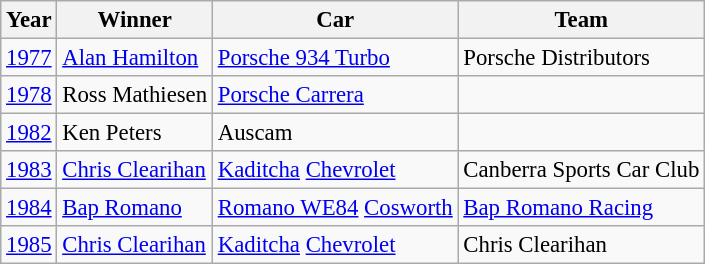<table class="wikitable" style="font-size: 95%;">
<tr>
<th>Year</th>
<th>Winner</th>
<th>Car</th>
<th>Team</th>
</tr>
<tr>
<td><a href='#'>1977</a></td>
<td> <a href='#'>Alan Hamilton</a></td>
<td><a href='#'>Porsche 934 Turbo</a></td>
<td>Porsche Distributors</td>
</tr>
<tr>
<td><a href='#'>1978</a></td>
<td> Ross Mathiesen</td>
<td><a href='#'>Porsche Carrera</a></td>
<td></td>
</tr>
<tr>
<td><a href='#'>1982</a></td>
<td> Ken Peters</td>
<td>Auscam</td>
<td></td>
</tr>
<tr>
<td><a href='#'>1983</a></td>
<td> <a href='#'>Chris Clearihan</a></td>
<td><a href='#'>Kaditcha</a> <a href='#'>Chevrolet</a></td>
<td>Canberra Sports Car Club</td>
</tr>
<tr>
<td><a href='#'>1984</a></td>
<td> <a href='#'>Bap Romano</a></td>
<td><a href='#'>Romano WE84</a> <a href='#'>Cosworth</a></td>
<td><a href='#'>Bap Romano Racing</a></td>
</tr>
<tr>
<td><a href='#'>1985</a></td>
<td> <a href='#'>Chris Clearihan</a></td>
<td><a href='#'>Kaditcha</a> <a href='#'>Chevrolet</a></td>
<td>Chris Clearihan</td>
</tr>
</table>
